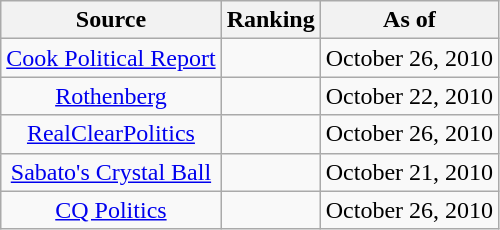<table class="wikitable" style="text-align:center">
<tr>
<th>Source</th>
<th>Ranking</th>
<th>As of</th>
</tr>
<tr>
<td><a href='#'>Cook Political Report</a></td>
<td></td>
<td>October 26, 2010</td>
</tr>
<tr>
<td><a href='#'>Rothenberg</a></td>
<td></td>
<td>October 22, 2010</td>
</tr>
<tr>
<td><a href='#'>RealClearPolitics</a></td>
<td></td>
<td>October 26, 2010</td>
</tr>
<tr>
<td><a href='#'>Sabato's Crystal Ball</a></td>
<td></td>
<td>October 21, 2010</td>
</tr>
<tr>
<td><a href='#'>CQ Politics</a></td>
<td></td>
<td>October 26, 2010</td>
</tr>
</table>
